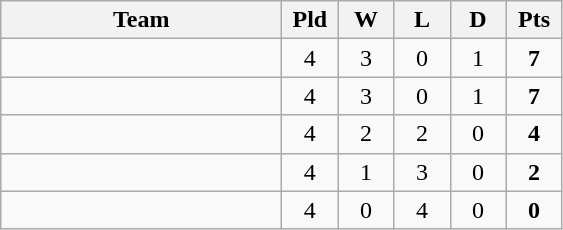<table class="wikitable" style="text-align: center;">
<tr>
<th width=180>Team</th>
<th width=30>Pld</th>
<th width=30>W</th>
<th width=30>L</th>
<th width=30>D</th>
<th width=30>Pts</th>
</tr>
<tr>
<td style="text-align:left;"></td>
<td>4</td>
<td>3</td>
<td>0</td>
<td>1</td>
<td><strong>7</strong></td>
</tr>
<tr>
<td style="text-align:left;"></td>
<td>4</td>
<td>3</td>
<td>0</td>
<td>1</td>
<td><strong>7</strong></td>
</tr>
<tr>
<td style="text-align:left;"></td>
<td>4</td>
<td>2</td>
<td>2</td>
<td>0</td>
<td><strong>4</strong></td>
</tr>
<tr>
<td style="text-align:left;"></td>
<td>4</td>
<td>1</td>
<td>3</td>
<td>0</td>
<td><strong>2</strong></td>
</tr>
<tr>
<td style="text-align:left;"></td>
<td>4</td>
<td>0</td>
<td>4</td>
<td>0</td>
<td><strong>0</strong></td>
</tr>
</table>
